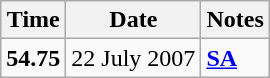<table class="wikitable">
<tr>
<th>Time</th>
<th>Date</th>
<th>Notes</th>
</tr>
<tr>
<td><strong>54.75</strong></td>
<td>22 July 2007</td>
<td><strong><a href='#'>SA</a></strong></td>
</tr>
</table>
